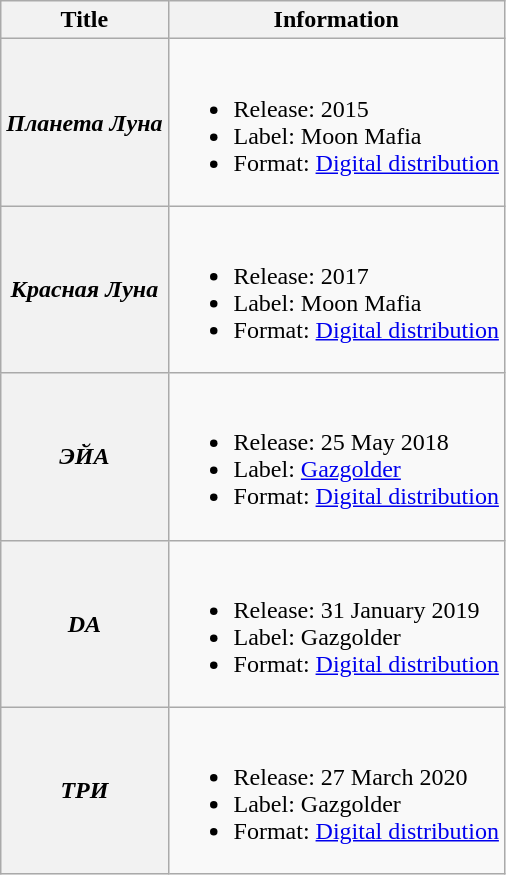<table class="wikitable">
<tr>
<th>Title</th>
<th>Information</th>
</tr>
<tr>
<th><em>Планета Луна</em></th>
<td><br><ul><li>Release: 2015</li><li>Label: Moon Mafia</li><li>Format: <a href='#'>Digital distribution</a></li></ul></td>
</tr>
<tr>
<th><em>Красная Луна</em></th>
<td><br><ul><li>Release: 2017</li><li>Label: Moon Mafia</li><li>Format: <a href='#'>Digital distribution</a></li></ul></td>
</tr>
<tr>
<th><em>ЭЙА</em></th>
<td><br><ul><li>Release: 25 May 2018</li><li>Label: <a href='#'>Gazgolder</a></li><li>Format: <a href='#'>Digital distribution</a></li></ul></td>
</tr>
<tr>
<th><em>DA</em></th>
<td><br><ul><li>Release: 31 January 2019</li><li>Label: Gazgolder</li><li>Format: <a href='#'>Digital distribution</a></li></ul></td>
</tr>
<tr>
<th><em>ТРИ</em></th>
<td><br><ul><li>Release: 27 March 2020</li><li>Label: Gazgolder</li><li>Format: <a href='#'>Digital distribution</a></li></ul></td>
</tr>
</table>
